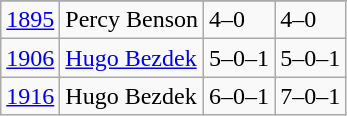<table class="wikitable">
<tr>
</tr>
<tr>
<td><a href='#'>1895</a></td>
<td>Percy Benson</td>
<td>4–0</td>
<td>4–0</td>
</tr>
<tr>
<td><a href='#'>1906</a></td>
<td><a href='#'>Hugo Bezdek</a></td>
<td>5–0–1</td>
<td>5–0–1</td>
</tr>
<tr>
<td><a href='#'>1916</a></td>
<td>Hugo Bezdek</td>
<td>6–0–1</td>
<td>7–0–1</td>
</tr>
</table>
